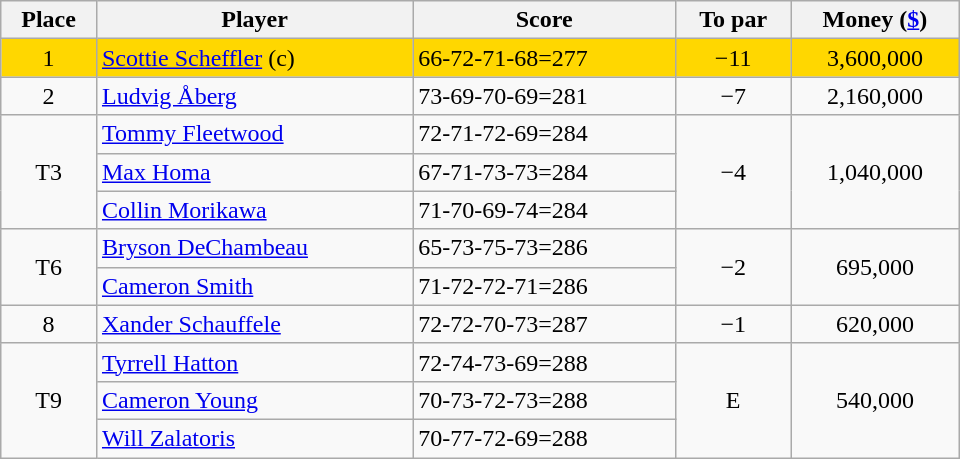<table class="wikitable" style="width:40em;margin-bottom:0;">
<tr>
<th>Place</th>
<th>Player</th>
<th>Score</th>
<th>To par</th>
<th>Money (<a href='#'>$</a>)</th>
</tr>
<tr style="background:gold">
<td align=center>1</td>
<td> <a href='#'>Scottie Scheffler</a> (c)</td>
<td>66-72-71-68=277</td>
<td align=center>−11</td>
<td align=center>3,600,000</td>
</tr>
<tr>
<td align=center>2</td>
<td> <a href='#'>Ludvig Åberg</a></td>
<td>73-69-70-69=281</td>
<td align=center>−7</td>
<td align=center>2,160,000</td>
</tr>
<tr>
<td rowspan=3 align=center>T3</td>
<td> <a href='#'>Tommy Fleetwood</a></td>
<td>72-71-72-69=284</td>
<td rowspan=3 align=center>−4</td>
<td rowspan=3 align=center>1,040,000</td>
</tr>
<tr>
<td> <a href='#'>Max Homa</a></td>
<td>67-71-73-73=284</td>
</tr>
<tr>
<td> <a href='#'>Collin Morikawa</a></td>
<td>71-70-69-74=284</td>
</tr>
<tr>
<td rowspan=2 align=center>T6</td>
<td> <a href='#'>Bryson DeChambeau</a></td>
<td>65-73-75-73=286</td>
<td rowspan=2 align=center>−2</td>
<td rowspan=2 align=center>695,000</td>
</tr>
<tr>
<td> <a href='#'>Cameron Smith</a></td>
<td>71-72-72-71=286</td>
</tr>
<tr>
<td align=center>8</td>
<td> <a href='#'>Xander Schauffele</a></td>
<td>72-72-70-73=287</td>
<td align=center>−1</td>
<td align=center>620,000</td>
</tr>
<tr>
<td rowspan=3 align=center>T9</td>
<td> <a href='#'>Tyrrell Hatton</a></td>
<td>72-74-73-69=288</td>
<td rowspan=3 align=center>E</td>
<td rowspan=3 align=center>540,000</td>
</tr>
<tr>
<td> <a href='#'>Cameron Young</a></td>
<td>70-73-72-73=288</td>
</tr>
<tr>
<td> <a href='#'>Will Zalatoris</a></td>
<td>70-77-72-69=288</td>
</tr>
</table>
